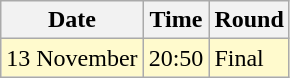<table class="wikitable">
<tr>
<th>Date</th>
<th>Time</th>
<th>Round</th>
</tr>
<tr style=background:lemonchiffon>
<td>13 November</td>
<td>20:50</td>
<td>Final</td>
</tr>
</table>
